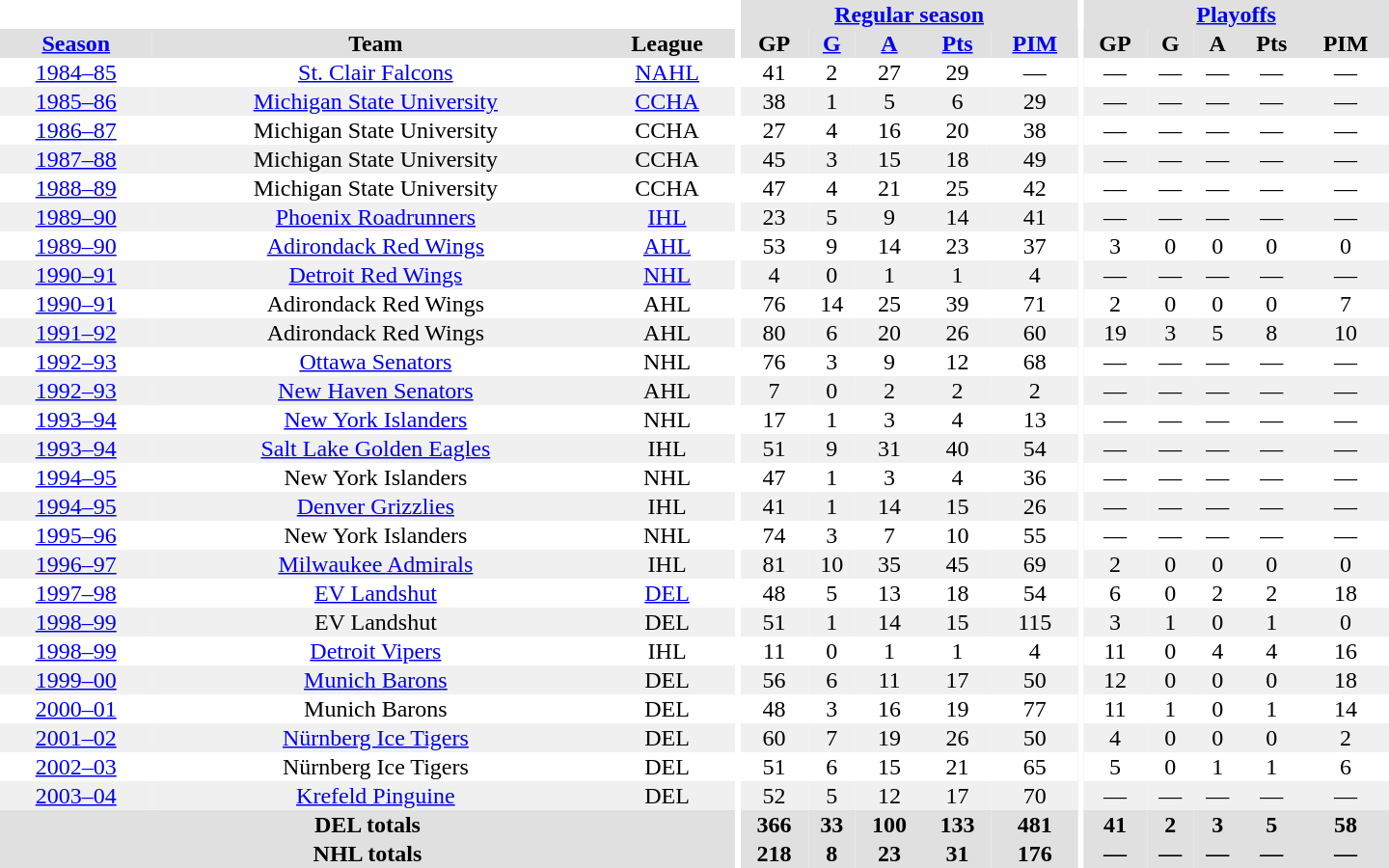<table border="0" cellpadding="1" cellspacing="0" style="text-align:center; width:60em">
<tr bgcolor="#e0e0e0">
<th colspan="3" bgcolor="#ffffff"></th>
<th rowspan="100" bgcolor="#ffffff"></th>
<th colspan="5"><a href='#'>Regular season</a></th>
<th rowspan="100" bgcolor="#ffffff"></th>
<th colspan="5"><a href='#'>Playoffs</a></th>
</tr>
<tr bgcolor="#e0e0e0">
<th><a href='#'>Season</a></th>
<th>Team</th>
<th>League</th>
<th>GP</th>
<th><a href='#'>G</a></th>
<th><a href='#'>A</a></th>
<th><a href='#'>Pts</a></th>
<th><a href='#'>PIM</a></th>
<th>GP</th>
<th>G</th>
<th>A</th>
<th>Pts</th>
<th>PIM</th>
</tr>
<tr>
<td><a href='#'>1984–85</a></td>
<td><a href='#'>St. Clair Falcons</a></td>
<td><a href='#'>NAHL</a></td>
<td>41</td>
<td>2</td>
<td>27</td>
<td>29</td>
<td>—</td>
<td>—</td>
<td>—</td>
<td>—</td>
<td>—</td>
<td>—</td>
</tr>
<tr bgcolor="#f0f0f0">
<td><a href='#'>1985–86</a></td>
<td><a href='#'>Michigan State University</a></td>
<td><a href='#'>CCHA</a></td>
<td>38</td>
<td>1</td>
<td>5</td>
<td>6</td>
<td>29</td>
<td>—</td>
<td>—</td>
<td>—</td>
<td>—</td>
<td>—</td>
</tr>
<tr>
<td><a href='#'>1986–87</a></td>
<td>Michigan State University</td>
<td>CCHA</td>
<td>27</td>
<td>4</td>
<td>16</td>
<td>20</td>
<td>38</td>
<td>—</td>
<td>—</td>
<td>—</td>
<td>—</td>
<td>—</td>
</tr>
<tr bgcolor="#f0f0f0">
<td><a href='#'>1987–88</a></td>
<td>Michigan State University</td>
<td>CCHA</td>
<td>45</td>
<td>3</td>
<td>15</td>
<td>18</td>
<td>49</td>
<td>—</td>
<td>—</td>
<td>—</td>
<td>—</td>
<td>—</td>
</tr>
<tr>
<td><a href='#'>1988–89</a></td>
<td>Michigan State University</td>
<td>CCHA</td>
<td>47</td>
<td>4</td>
<td>21</td>
<td>25</td>
<td>42</td>
<td>—</td>
<td>—</td>
<td>—</td>
<td>—</td>
<td>—</td>
</tr>
<tr bgcolor="#f0f0f0">
<td><a href='#'>1989–90</a></td>
<td><a href='#'>Phoenix Roadrunners</a></td>
<td><a href='#'>IHL</a></td>
<td>23</td>
<td>5</td>
<td>9</td>
<td>14</td>
<td>41</td>
<td>—</td>
<td>—</td>
<td>—</td>
<td>—</td>
<td>—</td>
</tr>
<tr>
<td><a href='#'>1989–90</a></td>
<td><a href='#'>Adirondack Red Wings</a></td>
<td><a href='#'>AHL</a></td>
<td>53</td>
<td>9</td>
<td>14</td>
<td>23</td>
<td>37</td>
<td>3</td>
<td>0</td>
<td>0</td>
<td>0</td>
<td>0</td>
</tr>
<tr bgcolor="#f0f0f0">
<td><a href='#'>1990–91</a></td>
<td><a href='#'>Detroit Red Wings</a></td>
<td><a href='#'>NHL</a></td>
<td>4</td>
<td>0</td>
<td>1</td>
<td>1</td>
<td>4</td>
<td>—</td>
<td>—</td>
<td>—</td>
<td>—</td>
<td>—</td>
</tr>
<tr>
<td><a href='#'>1990–91</a></td>
<td>Adirondack Red Wings</td>
<td>AHL</td>
<td>76</td>
<td>14</td>
<td>25</td>
<td>39</td>
<td>71</td>
<td>2</td>
<td>0</td>
<td>0</td>
<td>0</td>
<td>7</td>
</tr>
<tr bgcolor="#f0f0f0">
<td><a href='#'>1991–92</a></td>
<td>Adirondack Red Wings</td>
<td>AHL</td>
<td>80</td>
<td>6</td>
<td>20</td>
<td>26</td>
<td>60</td>
<td>19</td>
<td>3</td>
<td>5</td>
<td>8</td>
<td>10</td>
</tr>
<tr>
<td><a href='#'>1992–93</a></td>
<td><a href='#'>Ottawa Senators</a></td>
<td>NHL</td>
<td>76</td>
<td>3</td>
<td>9</td>
<td>12</td>
<td>68</td>
<td>—</td>
<td>—</td>
<td>—</td>
<td>—</td>
<td>—</td>
</tr>
<tr bgcolor="#f0f0f0">
<td><a href='#'>1992–93</a></td>
<td><a href='#'>New Haven Senators</a></td>
<td>AHL</td>
<td>7</td>
<td>0</td>
<td>2</td>
<td>2</td>
<td>2</td>
<td>—</td>
<td>—</td>
<td>—</td>
<td>—</td>
<td>—</td>
</tr>
<tr>
<td><a href='#'>1993–94</a></td>
<td><a href='#'>New York Islanders</a></td>
<td>NHL</td>
<td>17</td>
<td>1</td>
<td>3</td>
<td>4</td>
<td>13</td>
<td>—</td>
<td>—</td>
<td>—</td>
<td>—</td>
<td>—</td>
</tr>
<tr bgcolor="#f0f0f0">
<td><a href='#'>1993–94</a></td>
<td><a href='#'>Salt Lake Golden Eagles</a></td>
<td>IHL</td>
<td>51</td>
<td>9</td>
<td>31</td>
<td>40</td>
<td>54</td>
<td>—</td>
<td>—</td>
<td>—</td>
<td>—</td>
<td>—</td>
</tr>
<tr>
<td><a href='#'>1994–95</a></td>
<td>New York Islanders</td>
<td>NHL</td>
<td>47</td>
<td>1</td>
<td>3</td>
<td>4</td>
<td>36</td>
<td>—</td>
<td>—</td>
<td>—</td>
<td>—</td>
<td>—</td>
</tr>
<tr bgcolor="#f0f0f0">
<td><a href='#'>1994–95</a></td>
<td><a href='#'>Denver Grizzlies</a></td>
<td>IHL</td>
<td>41</td>
<td>1</td>
<td>14</td>
<td>15</td>
<td>26</td>
<td>—</td>
<td>—</td>
<td>—</td>
<td>—</td>
<td>—</td>
</tr>
<tr>
<td><a href='#'>1995–96</a></td>
<td>New York Islanders</td>
<td>NHL</td>
<td>74</td>
<td>3</td>
<td>7</td>
<td>10</td>
<td>55</td>
<td>—</td>
<td>—</td>
<td>—</td>
<td>—</td>
<td>—</td>
</tr>
<tr bgcolor="#f0f0f0">
<td><a href='#'>1996–97</a></td>
<td><a href='#'>Milwaukee Admirals</a></td>
<td>IHL</td>
<td>81</td>
<td>10</td>
<td>35</td>
<td>45</td>
<td>69</td>
<td>2</td>
<td>0</td>
<td>0</td>
<td>0</td>
<td>0</td>
</tr>
<tr>
<td><a href='#'>1997–98</a></td>
<td><a href='#'>EV Landshut</a></td>
<td><a href='#'>DEL</a></td>
<td>48</td>
<td>5</td>
<td>13</td>
<td>18</td>
<td>54</td>
<td>6</td>
<td>0</td>
<td>2</td>
<td>2</td>
<td>18</td>
</tr>
<tr bgcolor="#f0f0f0">
<td><a href='#'>1998–99</a></td>
<td>EV Landshut</td>
<td>DEL</td>
<td>51</td>
<td>1</td>
<td>14</td>
<td>15</td>
<td>115</td>
<td>3</td>
<td>1</td>
<td>0</td>
<td>1</td>
<td>0</td>
</tr>
<tr>
<td><a href='#'>1998–99</a></td>
<td><a href='#'>Detroit Vipers</a></td>
<td>IHL</td>
<td>11</td>
<td>0</td>
<td>1</td>
<td>1</td>
<td>4</td>
<td>11</td>
<td>0</td>
<td>4</td>
<td>4</td>
<td>16</td>
</tr>
<tr bgcolor="#f0f0f0">
<td><a href='#'>1999–00</a></td>
<td><a href='#'>Munich Barons</a></td>
<td>DEL</td>
<td>56</td>
<td>6</td>
<td>11</td>
<td>17</td>
<td>50</td>
<td>12</td>
<td>0</td>
<td>0</td>
<td>0</td>
<td>18</td>
</tr>
<tr>
<td><a href='#'>2000–01</a></td>
<td>Munich Barons</td>
<td>DEL</td>
<td>48</td>
<td>3</td>
<td>16</td>
<td>19</td>
<td>77</td>
<td>11</td>
<td>1</td>
<td>0</td>
<td>1</td>
<td>14</td>
</tr>
<tr bgcolor="#f0f0f0">
<td><a href='#'>2001–02</a></td>
<td><a href='#'>Nürnberg Ice Tigers</a></td>
<td>DEL</td>
<td>60</td>
<td>7</td>
<td>19</td>
<td>26</td>
<td>50</td>
<td>4</td>
<td>0</td>
<td>0</td>
<td>0</td>
<td>2</td>
</tr>
<tr>
<td><a href='#'>2002–03</a></td>
<td>Nürnberg Ice Tigers</td>
<td>DEL</td>
<td>51</td>
<td>6</td>
<td>15</td>
<td>21</td>
<td>65</td>
<td>5</td>
<td>0</td>
<td>1</td>
<td>1</td>
<td>6</td>
</tr>
<tr bgcolor="#f0f0f0">
<td><a href='#'>2003–04</a></td>
<td><a href='#'>Krefeld Pinguine</a></td>
<td>DEL</td>
<td>52</td>
<td>5</td>
<td>12</td>
<td>17</td>
<td>70</td>
<td>—</td>
<td>—</td>
<td>—</td>
<td>—</td>
<td>—</td>
</tr>
<tr bgcolor="#e0e0e0">
<th colspan="3">DEL totals</th>
<th>366</th>
<th>33</th>
<th>100</th>
<th>133</th>
<th>481</th>
<th>41</th>
<th>2</th>
<th>3</th>
<th>5</th>
<th>58</th>
</tr>
<tr bgcolor="#e0e0e0">
<th colspan="3">NHL totals</th>
<th>218</th>
<th>8</th>
<th>23</th>
<th>31</th>
<th>176</th>
<th>—</th>
<th>—</th>
<th>—</th>
<th>—</th>
<th>—</th>
</tr>
</table>
